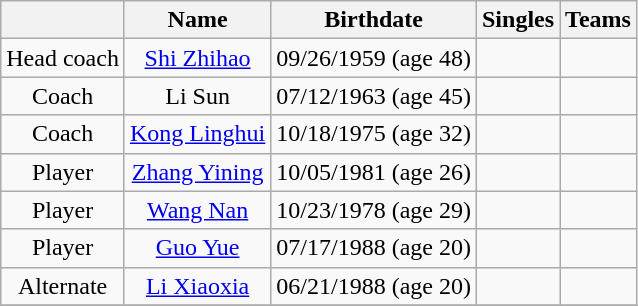<table class="wikitable" style="text-align: center;">
<tr>
<th></th>
<th>Name</th>
<th>Birthdate</th>
<th>Singles</th>
<th>Teams</th>
</tr>
<tr>
<td>Head coach</td>
<td><a href='#'>Shi Zhihao</a></td>
<td>09/26/1959 (age 48)</td>
<td></td>
<td></td>
</tr>
<tr>
<td>Coach</td>
<td>Li Sun</td>
<td>07/12/1963 (age 45)</td>
<td></td>
<td></td>
</tr>
<tr>
<td>Coach</td>
<td><a href='#'>Kong Linghui</a></td>
<td>10/18/1975 (age 32)</td>
<td></td>
<td></td>
</tr>
<tr>
<td>Player</td>
<td><a href='#'>Zhang Yining</a></td>
<td>10/05/1981 (age 26)</td>
<td></td>
<td></td>
</tr>
<tr>
<td>Player</td>
<td><a href='#'>Wang Nan</a></td>
<td>10/23/1978 (age 29)</td>
<td></td>
<td></td>
</tr>
<tr>
<td>Player</td>
<td><a href='#'>Guo Yue</a></td>
<td>07/17/1988 (age 20)</td>
<td></td>
<td></td>
</tr>
<tr>
<td>Alternate</td>
<td><a href='#'>Li Xiaoxia</a></td>
<td>06/21/1988 (age 20)</td>
<td></td>
<td></td>
</tr>
<tr>
</tr>
</table>
